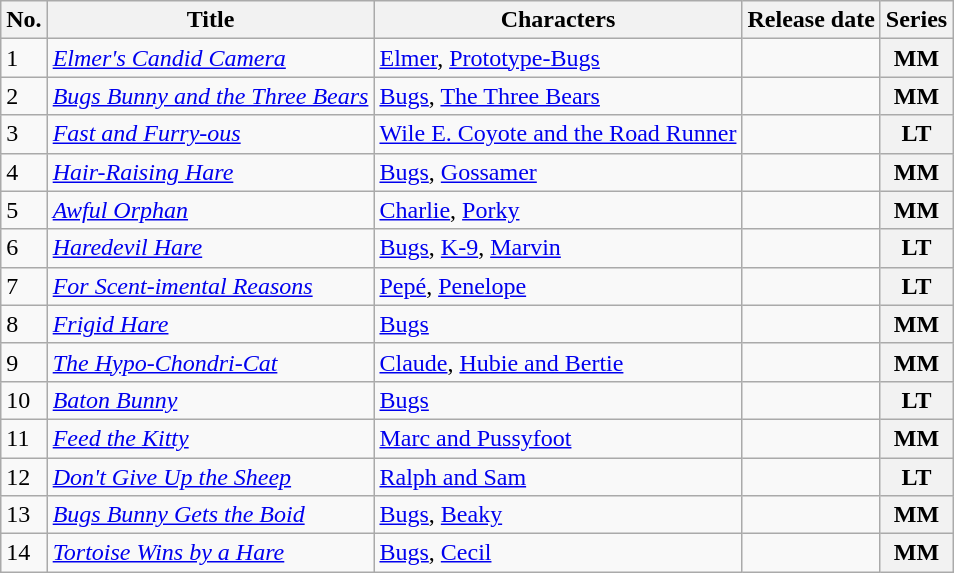<table class="wikitable sortable">
<tr>
<th>No.</th>
<th>Title</th>
<th>Characters</th>
<th>Release date</th>
<th>Series</th>
</tr>
<tr>
<td>1</td>
<td><em><a href='#'>Elmer's Candid Camera</a></em></td>
<td><a href='#'>Elmer</a>, <a href='#'>Prototype-Bugs</a></td>
<td></td>
<th>MM</th>
</tr>
<tr>
<td>2</td>
<td><em><a href='#'>Bugs Bunny and the Three Bears</a></em></td>
<td><a href='#'>Bugs</a>, <a href='#'>The Three Bears</a></td>
<td></td>
<th>MM</th>
</tr>
<tr>
<td>3</td>
<td><em><a href='#'>Fast and Furry-ous</a></em></td>
<td><a href='#'>Wile E. Coyote and the Road Runner</a></td>
<td></td>
<th>LT</th>
</tr>
<tr>
<td>4</td>
<td><em><a href='#'>Hair-Raising Hare</a></em></td>
<td><a href='#'>Bugs</a>, <a href='#'>Gossamer</a></td>
<td></td>
<th>MM</th>
</tr>
<tr>
<td>5</td>
<td><em><a href='#'>Awful Orphan</a></em></td>
<td><a href='#'>Charlie</a>, <a href='#'>Porky</a></td>
<td></td>
<th>MM</th>
</tr>
<tr>
<td>6</td>
<td><em><a href='#'>Haredevil Hare</a></em></td>
<td><a href='#'>Bugs</a>, <a href='#'>K-9</a>, <a href='#'>Marvin</a></td>
<td></td>
<th>LT</th>
</tr>
<tr>
<td>7</td>
<td><em><a href='#'>For Scent-imental Reasons</a></em></td>
<td><a href='#'>Pepé</a>, <a href='#'>Penelope</a></td>
<td></td>
<th>LT</th>
</tr>
<tr>
<td>8</td>
<td><em><a href='#'>Frigid Hare</a></em></td>
<td><a href='#'>Bugs</a></td>
<td></td>
<th>MM</th>
</tr>
<tr>
<td>9</td>
<td><em><a href='#'>The Hypo-Chondri-Cat</a></em></td>
<td><a href='#'>Claude</a>, <a href='#'>Hubie and Bertie</a></td>
<td></td>
<th>MM</th>
</tr>
<tr>
<td>10</td>
<td><em><a href='#'>Baton Bunny</a></em></td>
<td><a href='#'>Bugs</a></td>
<td></td>
<th>LT</th>
</tr>
<tr>
<td>11</td>
<td><em><a href='#'>Feed the Kitty</a></em></td>
<td><a href='#'>Marc and Pussyfoot</a></td>
<td></td>
<th>MM</th>
</tr>
<tr>
<td>12</td>
<td><em><a href='#'>Don't Give Up the Sheep</a></em></td>
<td><a href='#'>Ralph and Sam</a></td>
<td></td>
<th>LT</th>
</tr>
<tr>
<td>13</td>
<td><em><a href='#'>Bugs Bunny Gets the Boid</a></em></td>
<td><a href='#'>Bugs</a>, <a href='#'>Beaky</a></td>
<td></td>
<th>MM</th>
</tr>
<tr>
<td>14</td>
<td><em><a href='#'>Tortoise Wins by a Hare</a></em></td>
<td><a href='#'>Bugs</a>, <a href='#'>Cecil</a></td>
<td></td>
<th>MM</th>
</tr>
</table>
